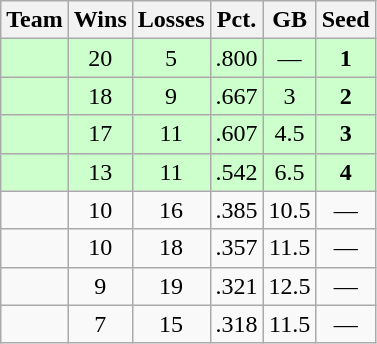<table class=wikitable>
<tr>
<th>Team</th>
<th>Wins</th>
<th>Losses</th>
<th>Pct.</th>
<th>GB</th>
<th>Seed</th>
</tr>
<tr bgcolor=ccffcc align=center>
<td></td>
<td>20</td>
<td>5</td>
<td>.800</td>
<td>—</td>
<td><strong>1</strong></td>
</tr>
<tr bgcolor=ccffcc align=center>
<td></td>
<td>18</td>
<td>9</td>
<td>.667</td>
<td>3</td>
<td><strong>2</strong></td>
</tr>
<tr bgcolor=ccffcc align=center>
<td></td>
<td>17</td>
<td>11</td>
<td>.607</td>
<td>4.5</td>
<td><strong>3</strong></td>
</tr>
<tr bgcolor=ccffcc align=center>
<td></td>
<td>13</td>
<td>11</td>
<td>.542</td>
<td>6.5</td>
<td><strong>4</strong></td>
</tr>
<tr align=center>
<td></td>
<td>10</td>
<td>16</td>
<td>.385</td>
<td>10.5</td>
<td>—</td>
</tr>
<tr align=center>
<td></td>
<td>10</td>
<td>18</td>
<td>.357</td>
<td>11.5</td>
<td>—</td>
</tr>
<tr align=center>
<td></td>
<td>9</td>
<td>19</td>
<td>.321</td>
<td>12.5</td>
<td>—</td>
</tr>
<tr align=center>
<td></td>
<td>7</td>
<td>15</td>
<td>.318</td>
<td>11.5</td>
<td>—</td>
</tr>
</table>
